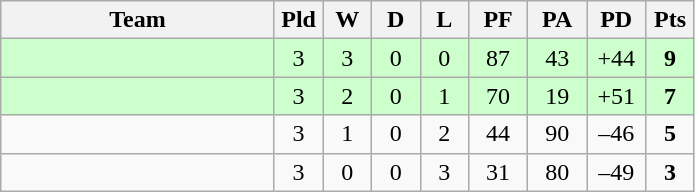<table class="wikitable" style="text-align:center;">
<tr>
<th width=175>Team</th>
<th width=25 abbr="Played">Pld</th>
<th width=25 abbr="Won">W</th>
<th width=25 abbr="Drawn">D</th>
<th width=25 abbr="Lost">L</th>
<th width=32 abbr="Points for">PF</th>
<th width=32 abbr="Points against">PA</th>
<th width=32 abbr="Points difference">PD</th>
<th width=25 abbr="Points">Pts</th>
</tr>
<tr bgcolor=ccffcc>
<td align=left></td>
<td>3</td>
<td>3</td>
<td>0</td>
<td>0</td>
<td>87</td>
<td>43</td>
<td>+44</td>
<td><strong>9</strong></td>
</tr>
<tr bgcolor=ccffcc>
<td align=left></td>
<td>3</td>
<td>2</td>
<td>0</td>
<td>1</td>
<td>70</td>
<td>19</td>
<td>+51</td>
<td><strong>7</strong></td>
</tr>
<tr>
<td align=left></td>
<td>3</td>
<td>1</td>
<td>0</td>
<td>2</td>
<td>44</td>
<td>90</td>
<td>–46</td>
<td><strong>5</strong></td>
</tr>
<tr>
<td align=left></td>
<td>3</td>
<td>0</td>
<td>0</td>
<td>3</td>
<td>31</td>
<td>80</td>
<td>–49</td>
<td><strong>3</strong></td>
</tr>
</table>
